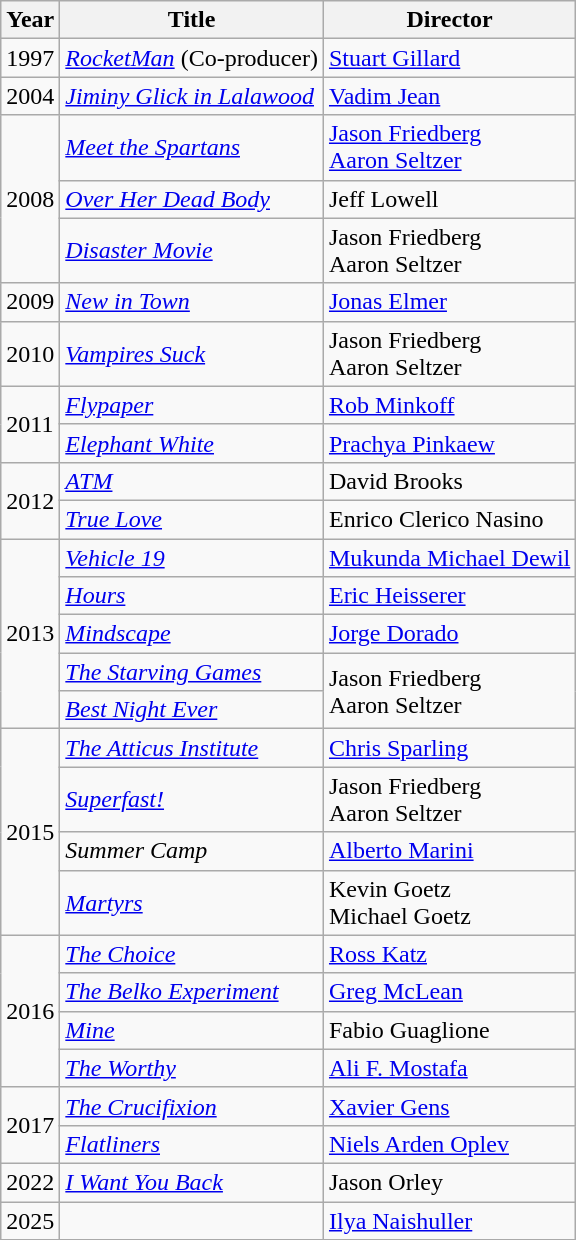<table class="wikitable">
<tr>
<th>Year</th>
<th>Title</th>
<th>Director</th>
</tr>
<tr>
<td>1997</td>
<td><em><a href='#'>RocketMan</a></em> (Co-producer)</td>
<td><a href='#'>Stuart Gillard</a></td>
</tr>
<tr>
<td>2004</td>
<td><em><a href='#'>Jiminy Glick in Lalawood</a></em></td>
<td><a href='#'>Vadim Jean</a></td>
</tr>
<tr>
<td rowspan="3">2008</td>
<td><em><a href='#'>Meet the Spartans</a></em></td>
<td><a href='#'>Jason Friedberg<br>Aaron Seltzer</a></td>
</tr>
<tr>
<td><em><a href='#'>Over Her Dead Body</a></em></td>
<td>Jeff Lowell</td>
</tr>
<tr>
<td><em><a href='#'>Disaster Movie</a></em></td>
<td>Jason Friedberg<br>Aaron Seltzer</td>
</tr>
<tr>
<td>2009</td>
<td><em><a href='#'>New in Town</a></em></td>
<td><a href='#'>Jonas Elmer</a></td>
</tr>
<tr>
<td>2010</td>
<td><em><a href='#'>Vampires Suck</a></em></td>
<td>Jason Friedberg<br>Aaron Seltzer</td>
</tr>
<tr>
<td rowspan="2">2011</td>
<td><em><a href='#'>Flypaper</a></em></td>
<td><a href='#'>Rob Minkoff</a></td>
</tr>
<tr>
<td><em><a href='#'>Elephant White</a></em></td>
<td><a href='#'>Prachya Pinkaew</a></td>
</tr>
<tr>
<td rowspan="2">2012</td>
<td><em><a href='#'>ATM</a></em></td>
<td>David Brooks</td>
</tr>
<tr>
<td><em><a href='#'>True Love</a></em></td>
<td>Enrico Clerico Nasino</td>
</tr>
<tr>
<td rowspan="5">2013</td>
<td><em><a href='#'>Vehicle 19</a></em></td>
<td><a href='#'>Mukunda Michael Dewil</a></td>
</tr>
<tr>
<td><em><a href='#'>Hours</a></em></td>
<td><a href='#'>Eric Heisserer</a></td>
</tr>
<tr>
<td><em><a href='#'>Mindscape</a></em></td>
<td><a href='#'>Jorge Dorado</a></td>
</tr>
<tr>
<td><em><a href='#'>The Starving Games</a></em></td>
<td rowspan=2>Jason Friedberg<br>Aaron Seltzer</td>
</tr>
<tr>
<td><em><a href='#'>Best Night Ever</a></em></td>
</tr>
<tr>
<td rowspan="4">2015</td>
<td><em><a href='#'>The Atticus Institute</a></em></td>
<td><a href='#'>Chris Sparling</a></td>
</tr>
<tr>
<td><em><a href='#'>Superfast!</a></em></td>
<td>Jason Friedberg<br>Aaron Seltzer</td>
</tr>
<tr>
<td><em>Summer Camp</em></td>
<td><a href='#'>Alberto Marini</a></td>
</tr>
<tr>
<td><em><a href='#'>Martyrs</a></em></td>
<td>Kevin Goetz<br>Michael Goetz</td>
</tr>
<tr>
<td rowspan="4">2016</td>
<td><em><a href='#'>The Choice</a></em></td>
<td><a href='#'>Ross Katz</a></td>
</tr>
<tr>
<td><em><a href='#'>The Belko Experiment</a></em></td>
<td><a href='#'>Greg McLean</a></td>
</tr>
<tr>
<td><em><a href='#'>Mine</a></em></td>
<td>Fabio Guaglione</td>
</tr>
<tr>
<td><em><a href='#'>The Worthy</a></em></td>
<td><a href='#'>Ali F. Mostafa</a></td>
</tr>
<tr>
<td rowspan="2">2017</td>
<td><em><a href='#'>The Crucifixion</a></em></td>
<td><a href='#'>Xavier Gens</a></td>
</tr>
<tr>
<td><em><a href='#'>Flatliners</a></em></td>
<td><a href='#'>Niels Arden Oplev</a></td>
</tr>
<tr>
<td>2022</td>
<td><em><a href='#'>I Want You Back</a></em></td>
<td>Jason Orley</td>
</tr>
<tr>
<td>2025</td>
<td></td>
<td><a href='#'>Ilya Naishuller</a></td>
</tr>
</table>
